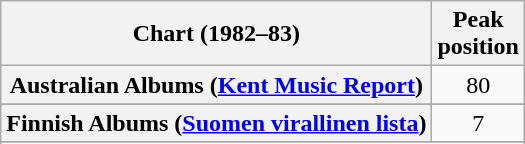<table class="wikitable sortable plainrowheaders" style="text-align:center">
<tr>
<th scope="col">Chart (1982–83)</th>
<th scope="col">Peak<br>position</th>
</tr>
<tr>
<th scope="row">Australian Albums (<a href='#'>Kent Music Report</a>)</th>
<td>80</td>
</tr>
<tr>
</tr>
<tr>
<th scope="row">Finnish Albums (<a href='#'>Suomen virallinen lista</a>)</th>
<td>7</td>
</tr>
<tr>
</tr>
<tr>
</tr>
<tr>
</tr>
<tr>
</tr>
<tr>
</tr>
</table>
